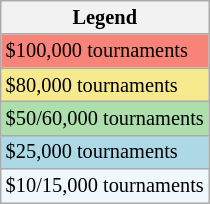<table class=wikitable style="font-size:85%;">
<tr>
<th>Legend</th>
</tr>
<tr style="background:#f88379;">
<td>$100,000 tournaments</td>
</tr>
<tr style="background:#f7e98e;">
<td>$80,000 tournaments</td>
</tr>
<tr style="background:#addfad;">
<td>$50/60,000 tournaments</td>
</tr>
<tr style="background:lightblue;">
<td>$25,000 tournaments</td>
</tr>
<tr style="background:#f0f8ff;">
<td>$10/15,000 tournaments</td>
</tr>
</table>
